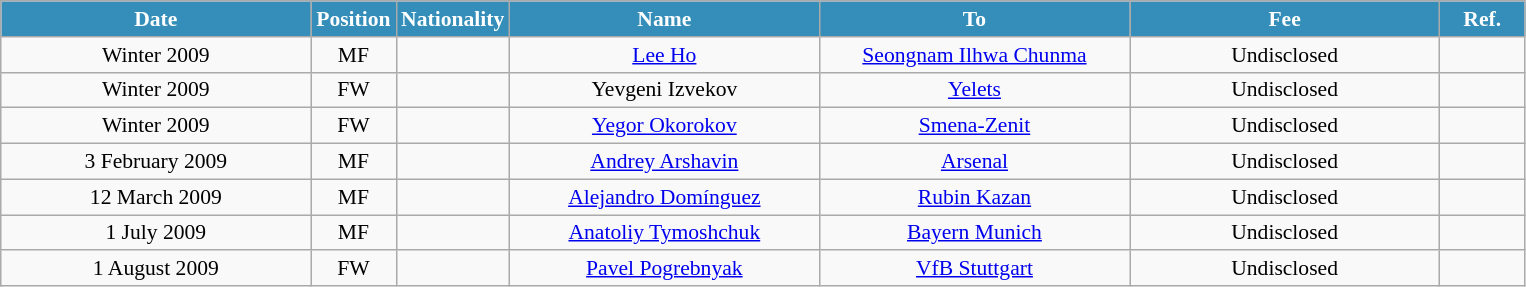<table class="wikitable"  style="text-align:center; font-size:90%; ">
<tr>
<th style="background:#348EB9; color:white; width:200px;">Date</th>
<th style="background:#348EB9; color:white; width:50px;">Position</th>
<th style="background:#348EB9; color:white; width:50px;">Nationality</th>
<th style="background:#348EB9; color:white; width:200px;">Name</th>
<th style="background:#348EB9; color:white; width:200px;">To</th>
<th style="background:#348EB9; color:white; width:200px;">Fee</th>
<th style="background:#348EB9; color:white; width:50px;">Ref.</th>
</tr>
<tr>
<td>Winter 2009</td>
<td>MF</td>
<td></td>
<td><a href='#'>Lee Ho</a></td>
<td><a href='#'>Seongnam Ilhwa Chunma</a></td>
<td>Undisclosed</td>
<td></td>
</tr>
<tr>
<td>Winter 2009</td>
<td>FW</td>
<td></td>
<td>Yevgeni Izvekov</td>
<td><a href='#'>Yelets</a></td>
<td>Undisclosed</td>
<td></td>
</tr>
<tr>
<td>Winter 2009</td>
<td>FW</td>
<td></td>
<td><a href='#'>Yegor Okorokov</a></td>
<td><a href='#'>Smena-Zenit</a></td>
<td>Undisclosed</td>
<td></td>
</tr>
<tr>
<td>3 February 2009</td>
<td>MF</td>
<td></td>
<td><a href='#'>Andrey Arshavin</a></td>
<td><a href='#'>Arsenal</a></td>
<td>Undisclosed</td>
<td></td>
</tr>
<tr>
<td>12 March 2009</td>
<td>MF</td>
<td></td>
<td><a href='#'>Alejandro Domínguez</a></td>
<td><a href='#'>Rubin Kazan</a></td>
<td>Undisclosed</td>
<td></td>
</tr>
<tr>
<td>1 July 2009</td>
<td>MF</td>
<td></td>
<td><a href='#'>Anatoliy Tymoshchuk</a></td>
<td><a href='#'>Bayern Munich</a></td>
<td>Undisclosed</td>
<td></td>
</tr>
<tr>
<td>1 August 2009</td>
<td>FW</td>
<td></td>
<td><a href='#'>Pavel Pogrebnyak</a></td>
<td><a href='#'>VfB Stuttgart</a></td>
<td>Undisclosed</td>
<td></td>
</tr>
</table>
